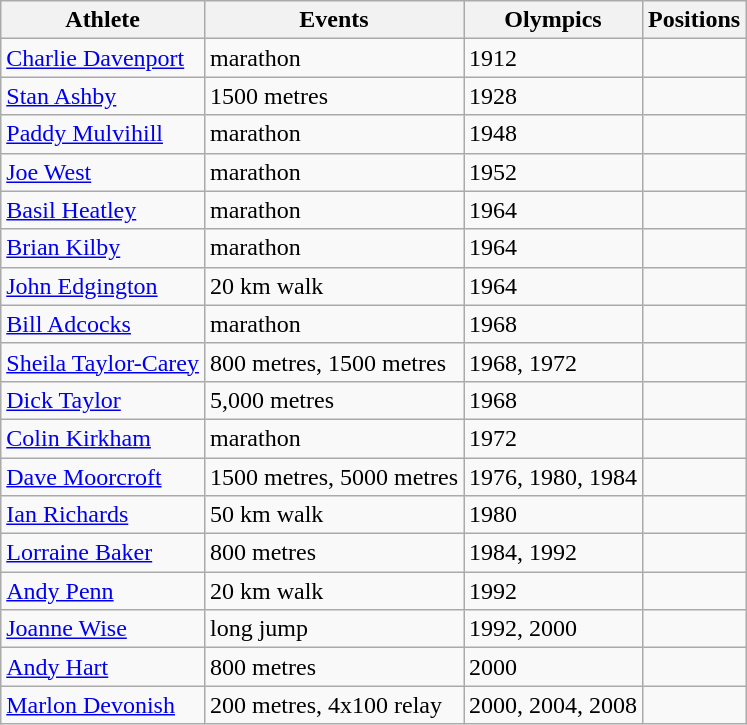<table class="wikitable">
<tr>
<th>Athlete</th>
<th>Events</th>
<th>Olympics</th>
<th>Positions</th>
</tr>
<tr>
<td><a href='#'>Charlie Davenport</a></td>
<td>marathon</td>
<td>1912</td>
<td></td>
</tr>
<tr>
<td><a href='#'>Stan Ashby</a></td>
<td>1500 metres</td>
<td>1928</td>
<td></td>
</tr>
<tr>
<td><a href='#'>Paddy Mulvihill</a></td>
<td>marathon</td>
<td>1948</td>
<td></td>
</tr>
<tr>
<td><a href='#'>Joe West</a></td>
<td>marathon</td>
<td>1952</td>
<td></td>
</tr>
<tr>
<td><a href='#'>Basil Heatley</a></td>
<td>marathon</td>
<td>1964</td>
<td></td>
</tr>
<tr>
<td><a href='#'>Brian Kilby</a></td>
<td>marathon</td>
<td>1964</td>
<td></td>
</tr>
<tr>
<td><a href='#'>John Edgington</a></td>
<td>20 km walk</td>
<td>1964</td>
<td></td>
</tr>
<tr>
<td><a href='#'>Bill Adcocks</a></td>
<td>marathon</td>
<td>1968</td>
<td></td>
</tr>
<tr>
<td><a href='#'>Sheila Taylor-Carey</a></td>
<td>800 metres, 1500 metres</td>
<td>1968, 1972</td>
<td></td>
</tr>
<tr>
<td><a href='#'>Dick Taylor</a></td>
<td>5,000 metres</td>
<td>1968</td>
<td></td>
</tr>
<tr>
<td><a href='#'>Colin Kirkham</a></td>
<td>marathon</td>
<td>1972</td>
<td></td>
</tr>
<tr>
<td><a href='#'>Dave Moorcroft</a></td>
<td>1500 metres, 5000 metres</td>
<td>1976, 1980, 1984</td>
<td></td>
</tr>
<tr>
<td><a href='#'>Ian Richards</a></td>
<td>50 km walk</td>
<td>1980</td>
<td></td>
</tr>
<tr>
<td><a href='#'>Lorraine Baker</a></td>
<td>800 metres</td>
<td>1984, 1992</td>
<td></td>
</tr>
<tr>
<td><a href='#'>Andy Penn</a></td>
<td>20 km walk</td>
<td>1992</td>
<td></td>
</tr>
<tr>
<td><a href='#'>Joanne Wise</a></td>
<td>long jump</td>
<td>1992, 2000</td>
<td></td>
</tr>
<tr>
<td><a href='#'>Andy Hart</a></td>
<td>800 metres</td>
<td>2000</td>
<td></td>
</tr>
<tr>
<td><a href='#'>Marlon Devonish</a></td>
<td>200 metres, 4x100 relay</td>
<td>2000, 2004, 2008</td>
<td></td>
</tr>
</table>
